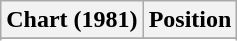<table class="wikitable sortable plainrowheaders">
<tr>
<th>Chart (1981)</th>
<th>Position</th>
</tr>
<tr>
</tr>
<tr>
</tr>
</table>
